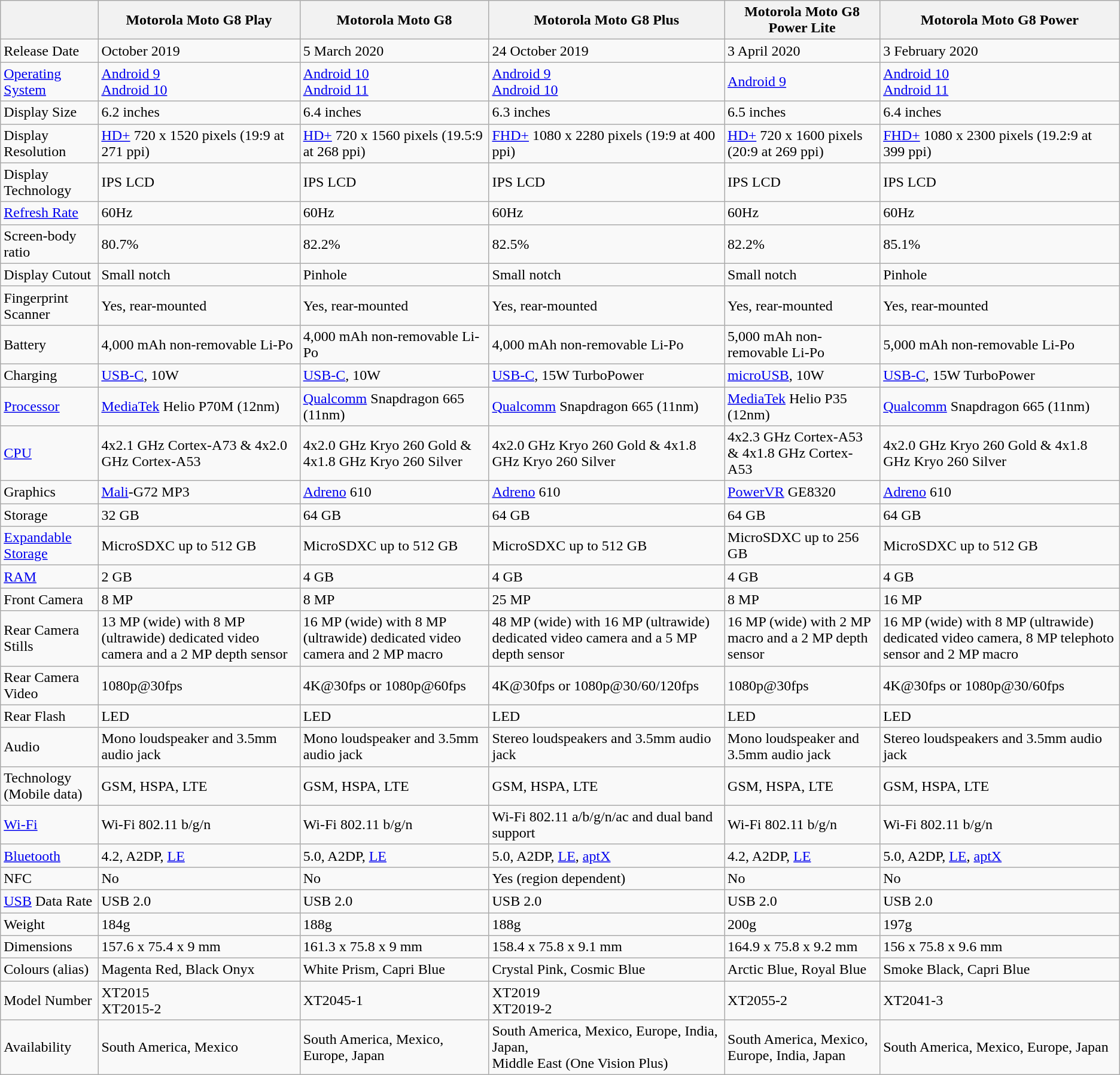<table class="wikitable">
<tr>
<th></th>
<th>Motorola Moto G8 Play</th>
<th>Motorola Moto G8</th>
<th>Motorola Moto G8 Plus</th>
<th>Motorola Moto G8 Power Lite</th>
<th>Motorola Moto G8 Power</th>
</tr>
<tr>
<td>Release Date</td>
<td>October 2019</td>
<td>5 March 2020</td>
<td>24 October 2019</td>
<td>3 April 2020</td>
<td>3 February 2020</td>
</tr>
<tr>
<td><a href='#'>Operating System</a></td>
<td><a href='#'>Android 9</a><br><a href='#'>Android 10</a></td>
<td><a href='#'>Android 10</a><br><a href='#'>Android 11</a></td>
<td><a href='#'>Android 9</a><br><a href='#'>Android 10</a></td>
<td><a href='#'>Android 9</a></td>
<td><a href='#'>Android 10</a><br><a href='#'>Android 11</a></td>
</tr>
<tr>
<td>Display Size</td>
<td>6.2 inches</td>
<td>6.4 inches</td>
<td>6.3 inches</td>
<td>6.5 inches</td>
<td>6.4 inches</td>
</tr>
<tr>
<td>Display Resolution</td>
<td><a href='#'>HD+</a> 720 x 1520 pixels (19:9 at 271 ppi)</td>
<td><a href='#'>HD+</a> 720 x 1560 pixels (19.5:9 at 268 ppi)</td>
<td><a href='#'>FHD+</a> 1080 x 2280 pixels (19:9 at 400 ppi)</td>
<td><a href='#'>HD+</a> 720 x 1600 pixels (20:9 at 269 ppi)</td>
<td><a href='#'>FHD+</a> 1080 x 2300 pixels (19.2:9 at 399 ppi)</td>
</tr>
<tr>
<td>Display Technology</td>
<td>IPS LCD</td>
<td>IPS LCD</td>
<td>IPS LCD</td>
<td>IPS LCD</td>
<td>IPS LCD</td>
</tr>
<tr>
<td><a href='#'>Refresh Rate</a></td>
<td>60Hz</td>
<td>60Hz</td>
<td>60Hz</td>
<td>60Hz</td>
<td>60Hz</td>
</tr>
<tr 5>
<td>Screen-body ratio</td>
<td>80.7%</td>
<td>82.2%</td>
<td>82.5%</td>
<td>82.2%</td>
<td>85.1%</td>
</tr>
<tr>
<td>Display Cutout</td>
<td>Small notch</td>
<td>Pinhole</td>
<td>Small notch</td>
<td>Small notch</td>
<td>Pinhole</td>
</tr>
<tr>
<td>Fingerprint Scanner</td>
<td>Yes, rear-mounted</td>
<td>Yes, rear-mounted</td>
<td>Yes, rear-mounted</td>
<td>Yes, rear-mounted</td>
<td>Yes, rear-mounted</td>
</tr>
<tr>
<td>Battery</td>
<td>4,000 mAh non-removable Li-Po</td>
<td>4,000 mAh non-removable Li-Po</td>
<td>4,000 mAh non-removable Li-Po</td>
<td>5,000 mAh non-removable Li-Po</td>
<td>5,000 mAh non-removable Li-Po</td>
</tr>
<tr>
<td>Charging</td>
<td><a href='#'>USB-C</a>, 10W</td>
<td><a href='#'>USB-C</a>, 10W</td>
<td><a href='#'>USB-C</a>, 15W TurboPower</td>
<td><a href='#'>microUSB</a>, 10W</td>
<td><a href='#'>USB-C</a>, 15W TurboPower</td>
</tr>
<tr>
<td><a href='#'>Processor</a></td>
<td><a href='#'>MediaTek</a> Helio P70M (12nm)</td>
<td><a href='#'>Qualcomm</a> Snapdragon 665 (11nm)</td>
<td><a href='#'>Qualcomm</a> Snapdragon 665 (11nm)</td>
<td><a href='#'>MediaTek</a> Helio P35 (12nm)</td>
<td><a href='#'>Qualcomm</a> Snapdragon 665 (11nm)</td>
</tr>
<tr>
<td><a href='#'>CPU</a></td>
<td>4x2.1 GHz Cortex-A73 & 4x2.0 GHz Cortex-A53</td>
<td>4x2.0 GHz Kryo 260 Gold & 4x1.8 GHz Kryo 260 Silver</td>
<td>4x2.0 GHz Kryo 260 Gold & 4x1.8 GHz Kryo 260 Silver</td>
<td>4x2.3 GHz Cortex-A53 & 4x1.8 GHz Cortex-A53</td>
<td>4x2.0 GHz Kryo 260 Gold & 4x1.8 GHz Kryo 260 Silver</td>
</tr>
<tr>
<td>Graphics</td>
<td><a href='#'>Mali</a>-G72 MP3</td>
<td><a href='#'>Adreno</a> 610</td>
<td><a href='#'>Adreno</a> 610</td>
<td><a href='#'>PowerVR</a> GE8320</td>
<td><a href='#'>Adreno</a> 610</td>
</tr>
<tr>
<td>Storage</td>
<td>32 GB</td>
<td>64 GB</td>
<td>64 GB</td>
<td>64 GB</td>
<td>64 GB</td>
</tr>
<tr>
<td><a href='#'>Expandable Storage</a></td>
<td>MicroSDXC up to 512 GB</td>
<td>MicroSDXC up to 512 GB</td>
<td>MicroSDXC up to 512 GB</td>
<td>MicroSDXC up to 256 GB</td>
<td>MicroSDXC up to 512 GB</td>
</tr>
<tr>
<td><a href='#'>RAM</a></td>
<td>2 GB</td>
<td>4 GB</td>
<td>4 GB</td>
<td>4 GB</td>
<td>4 GB</td>
</tr>
<tr>
<td>Front Camera</td>
<td>8 MP</td>
<td>8 MP</td>
<td>25 MP</td>
<td>8 MP</td>
<td>16 MP</td>
</tr>
<tr>
<td>Rear Camera Stills</td>
<td>13 MP (wide) with 8 MP (ultrawide) dedicated video camera and a 2 MP depth sensor</td>
<td>16 MP (wide) with 8 MP (ultrawide) dedicated video camera and 2 MP macro</td>
<td>48 MP (wide) with 16 MP (ultrawide) dedicated video camera and a 5 MP depth sensor</td>
<td>16 MP (wide) with 2 MP macro and a 2 MP depth sensor</td>
<td>16 MP (wide) with 8 MP (ultrawide) dedicated video camera, 8 MP telephoto sensor and 2 MP macro</td>
</tr>
<tr>
<td>Rear Camera Video</td>
<td>1080p@30fps</td>
<td>4K@30fps or 1080p@60fps</td>
<td>4K@30fps or 1080p@30/60/120fps</td>
<td>1080p@30fps</td>
<td>4K@30fps or 1080p@30/60fps</td>
</tr>
<tr>
<td>Rear Flash</td>
<td>LED</td>
<td>LED</td>
<td>LED</td>
<td>LED</td>
<td>LED</td>
</tr>
<tr>
<td>Audio</td>
<td>Mono loudspeaker and 3.5mm audio jack</td>
<td>Mono loudspeaker and 3.5mm audio jack</td>
<td>Stereo loudspeakers and 3.5mm audio jack</td>
<td>Mono loudspeaker and 3.5mm audio jack</td>
<td>Stereo loudspeakers and 3.5mm audio jack</td>
</tr>
<tr>
<td>Technology (Mobile data)</td>
<td>GSM, HSPA, LTE</td>
<td>GSM, HSPA, LTE</td>
<td>GSM, HSPA, LTE</td>
<td>GSM, HSPA, LTE</td>
<td>GSM, HSPA, LTE</td>
</tr>
<tr>
<td><a href='#'>Wi-Fi</a></td>
<td>Wi-Fi 802.11 b/g/n</td>
<td>Wi-Fi 802.11 b/g/n</td>
<td>Wi-Fi 802.11 a/b/g/n/ac and dual band support</td>
<td>Wi-Fi 802.11 b/g/n</td>
<td>Wi-Fi 802.11 b/g/n</td>
</tr>
<tr>
<td><a href='#'>Bluetooth</a></td>
<td>4.2, A2DP, <a href='#'>LE</a></td>
<td>5.0, A2DP, <a href='#'>LE</a></td>
<td>5.0, A2DP, <a href='#'>LE</a>, <a href='#'>aptX</a></td>
<td>4.2, A2DP, <a href='#'>LE</a></td>
<td>5.0, A2DP, <a href='#'>LE</a>, <a href='#'>aptX</a></td>
</tr>
<tr>
<td>NFC</td>
<td>No</td>
<td>No</td>
<td>Yes (region dependent)</td>
<td>No</td>
<td>No</td>
</tr>
<tr>
<td><a href='#'>USB</a> Data Rate</td>
<td>USB 2.0</td>
<td>USB 2.0</td>
<td>USB 2.0</td>
<td>USB 2.0</td>
<td>USB 2.0</td>
</tr>
<tr>
<td>Weight</td>
<td>184g</td>
<td>188g</td>
<td>188g</td>
<td>200g</td>
<td>197g</td>
</tr>
<tr>
<td>Dimensions</td>
<td>157.6 x 75.4 x 9 mm</td>
<td>161.3 x 75.8 x 9 mm</td>
<td>158.4 x 75.8 x 9.1 mm</td>
<td>164.9 x 75.8 x 9.2 mm</td>
<td>156 x 75.8 x 9.6 mm</td>
</tr>
<tr>
<td>Colours (alias)</td>
<td>Magenta Red, Black Onyx</td>
<td>White Prism, Capri Blue</td>
<td>Crystal Pink, Cosmic Blue</td>
<td>Arctic Blue, Royal Blue</td>
<td>Smoke Black, Capri Blue</td>
</tr>
<tr>
<td>Model Number</td>
<td>XT2015<br>XT2015-2</td>
<td>XT2045-1</td>
<td>XT2019<br>XT2019-2</td>
<td>XT2055-2</td>
<td>XT2041-3</td>
</tr>
<tr>
<td>Availability</td>
<td>South America, Mexico</td>
<td>South America, Mexico, Europe, Japan</td>
<td>South America, Mexico, Europe, India, Japan,<br>Middle East (One Vision Plus)</td>
<td>South America, Mexico, Europe, India, Japan</td>
<td>South America, Mexico, Europe, Japan</td>
</tr>
</table>
